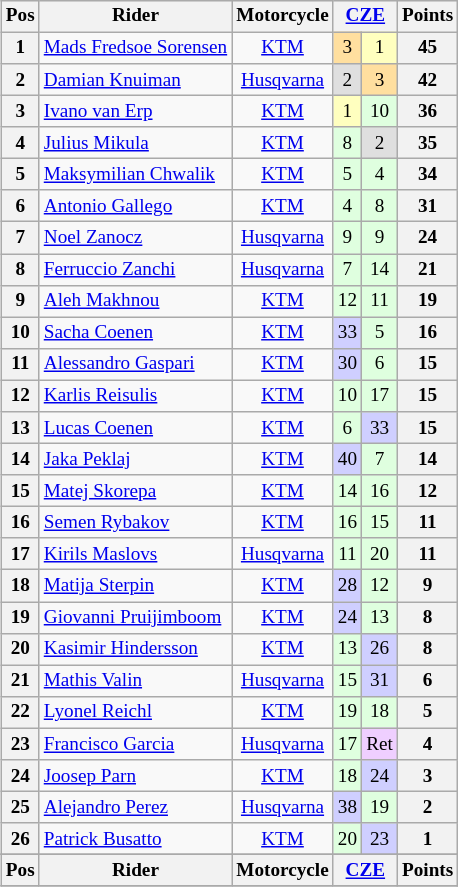<table>
<tr>
<td><br><table class="wikitable" style="font-size: 80%; text-align:center">
<tr valign="top">
<th valign="middle">Pos</th>
<th valign="middle">Rider</th>
<th valign="middle">Motorcycle</th>
<th colspan=2><a href='#'>CZE</a><br></th>
<th valign="middle">Points</th>
</tr>
<tr>
<th>1</th>
<td align=left> <a href='#'>Mads Fredsoe Sorensen</a></td>
<td><a href='#'>KTM</a></td>
<td style="background:#ffdf9f;">3</td>
<td style="background:#ffffbf;">1</td>
<th>45</th>
</tr>
<tr>
<th>2</th>
<td align=left> <a href='#'>Damian Knuiman</a></td>
<td><a href='#'>Husqvarna</a></td>
<td style="background:#dfdfdf;">2</td>
<td style="background:#ffdf9f;">3</td>
<th>42</th>
</tr>
<tr>
<th>3</th>
<td align=left> <a href='#'>Ivano van Erp</a></td>
<td><a href='#'>KTM</a></td>
<td style="background:#ffffbf;">1</td>
<td style="background:#dfffdf;">10</td>
<th>36</th>
</tr>
<tr>
<th>4</th>
<td align=left> <a href='#'>Julius Mikula</a></td>
<td><a href='#'>KTM</a></td>
<td style="background:#dfffdf;">8</td>
<td style="background:#dfdfdf;">2</td>
<th>35</th>
</tr>
<tr>
<th>5</th>
<td align=left> <a href='#'>Maksymilian Chwalik</a></td>
<td><a href='#'>KTM</a></td>
<td style="background:#dfffdf;">5</td>
<td style="background:#dfffdf;">4</td>
<th>34</th>
</tr>
<tr>
<th>6</th>
<td align=left> <a href='#'>Antonio Gallego</a></td>
<td><a href='#'>KTM</a></td>
<td style="background:#dfffdf;">4</td>
<td style="background:#dfffdf;">8</td>
<th>31</th>
</tr>
<tr>
<th>7</th>
<td align=left> <a href='#'>Noel Zanocz</a></td>
<td><a href='#'>Husqvarna</a></td>
<td style="background:#dfffdf;">9</td>
<td style="background:#dfffdf;">9</td>
<th>24</th>
</tr>
<tr>
<th>8</th>
<td align=left> <a href='#'>Ferruccio Zanchi</a></td>
<td><a href='#'>Husqvarna</a></td>
<td style="background:#dfffdf;">7</td>
<td style="background:#dfffdf;">14</td>
<th>21</th>
</tr>
<tr>
<th>9</th>
<td align=left> <a href='#'>Aleh Makhnou</a></td>
<td><a href='#'>KTM</a></td>
<td style="background:#dfffdf;">12</td>
<td style="background:#dfffdf;">11</td>
<th>19</th>
</tr>
<tr>
<th>10</th>
<td align=left> <a href='#'>Sacha Coenen</a></td>
<td><a href='#'>KTM</a></td>
<td style="background:#cfcfff;">33</td>
<td style="background:#dfffdf;">5</td>
<th>16</th>
</tr>
<tr>
<th>11</th>
<td align=left> <a href='#'>Alessandro Gaspari</a></td>
<td><a href='#'>KTM</a></td>
<td style="background:#cfcfff;">30</td>
<td style="background:#dfffdf;">6</td>
<th>15</th>
</tr>
<tr>
<th>12</th>
<td align=left> <a href='#'>Karlis Reisulis</a></td>
<td><a href='#'>KTM</a></td>
<td style="background:#dfffdf;">10</td>
<td style="background:#dfffdf;">17</td>
<th>15</th>
</tr>
<tr>
<th>13</th>
<td align=left> <a href='#'>Lucas Coenen</a></td>
<td><a href='#'>KTM</a></td>
<td style="background:#dfffdf;">6</td>
<td style="background:#cfcfff;">33</td>
<th>15</th>
</tr>
<tr>
<th>14</th>
<td align=left> <a href='#'>Jaka Peklaj</a></td>
<td><a href='#'>KTM</a></td>
<td style="background:#cfcfff;">40</td>
<td style="background:#dfffdf;">7</td>
<th>14</th>
</tr>
<tr>
<th>15</th>
<td align=left> <a href='#'>Matej Skorepa</a></td>
<td><a href='#'>KTM</a></td>
<td style="background:#dfffdf;">14</td>
<td style="background:#dfffdf;">16</td>
<th>12</th>
</tr>
<tr>
<th>16</th>
<td align=left> <a href='#'>Semen Rybakov</a></td>
<td><a href='#'>KTM</a></td>
<td style="background:#dfffdf;">16</td>
<td style="background:#dfffdf;">15</td>
<th>11</th>
</tr>
<tr>
<th>17</th>
<td align=left> <a href='#'>Kirils Maslovs</a></td>
<td><a href='#'>Husqvarna</a></td>
<td style="background:#dfffdf;">11</td>
<td style="background:#dfffdf;">20</td>
<th>11</th>
</tr>
<tr>
<th>18</th>
<td align=left> <a href='#'>Matija Sterpin</a></td>
<td><a href='#'>KTM</a></td>
<td style="background:#cfcfff;">28</td>
<td style="background:#dfffdf;">12</td>
<th>9</th>
</tr>
<tr>
<th>19</th>
<td align=left> <a href='#'>Giovanni Pruijimboom</a></td>
<td><a href='#'>KTM</a></td>
<td style="background:#cfcfff;">24</td>
<td style="background:#dfffdf;">13</td>
<th>8</th>
</tr>
<tr>
<th>20</th>
<td align=left> <a href='#'>Kasimir Hindersson</a></td>
<td><a href='#'>KTM</a></td>
<td style="background:#dfffdf;">13</td>
<td style="background:#cfcfff;">26</td>
<th>8</th>
</tr>
<tr>
<th>21</th>
<td align=left> <a href='#'>Mathis Valin</a></td>
<td><a href='#'>Husqvarna</a></td>
<td style="background:#dfffdf;">15</td>
<td style="background:#cfcfff;">31</td>
<th>6</th>
</tr>
<tr>
<th>22</th>
<td align=left> <a href='#'>Lyonel Reichl</a></td>
<td><a href='#'>KTM</a></td>
<td style="background:#dfffdf;">19</td>
<td style="background:#dfffdf;">18</td>
<th>5</th>
</tr>
<tr>
<th>23</th>
<td align=left> <a href='#'>Francisco Garcia</a></td>
<td><a href='#'>Husqvarna</a></td>
<td style="background:#dfffdf;">17</td>
<td style="background:#efcfff;">Ret</td>
<th>4</th>
</tr>
<tr>
<th>24</th>
<td align=left> <a href='#'>Joosep Parn</a></td>
<td><a href='#'>KTM</a></td>
<td style="background:#dfffdf;">18</td>
<td style="background:#cfcfff;">24</td>
<th>3</th>
</tr>
<tr>
<th>25</th>
<td align=left> <a href='#'>Alejandro Perez</a></td>
<td><a href='#'>Husqvarna</a></td>
<td style="background:#cfcfff;">38</td>
<td style="background:#dfffdf;">19</td>
<th>2</th>
</tr>
<tr>
<th>26</th>
<td align=left> <a href='#'>Patrick Busatto</a></td>
<td><a href='#'>KTM</a></td>
<td style="background:#dfffdf;">20</td>
<td style="background:#cfcfff;">23</td>
<th>1</th>
</tr>
<tr>
</tr>
<tr valign="top">
<th valign="middle">Pos</th>
<th valign="middle">Rider</th>
<th valign="middle">Motorcycle</th>
<th colspan=2><a href='#'>CZE</a><br></th>
<th valign="middle">Points</th>
</tr>
<tr>
</tr>
</table>
</td>
<td valign="top"><br></td>
</tr>
</table>
